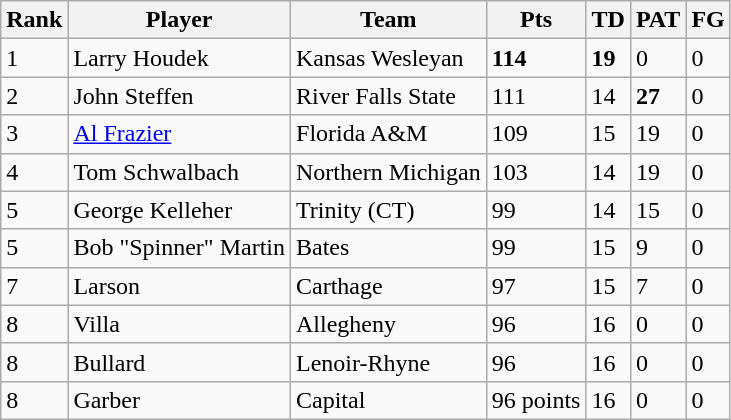<table class="wikitable sortable">
<tr>
<th>Rank</th>
<th>Player</th>
<th>Team</th>
<th>Pts</th>
<th>TD</th>
<th>PAT</th>
<th>FG</th>
</tr>
<tr>
<td>1</td>
<td>Larry Houdek</td>
<td>Kansas Wesleyan</td>
<td><strong>114</strong></td>
<td><strong>19</strong></td>
<td>0</td>
<td>0</td>
</tr>
<tr>
<td>2</td>
<td>John Steffen</td>
<td>River Falls State</td>
<td>111</td>
<td>14</td>
<td><strong>27</strong></td>
<td>0</td>
</tr>
<tr>
<td>3</td>
<td><a href='#'>Al Frazier</a></td>
<td>Florida A&M</td>
<td>109</td>
<td>15</td>
<td>19</td>
<td>0</td>
</tr>
<tr>
<td>4</td>
<td>Tom Schwalbach</td>
<td>Northern Michigan</td>
<td>103</td>
<td>14</td>
<td>19</td>
<td>0</td>
</tr>
<tr>
<td>5</td>
<td>George Kelleher</td>
<td>Trinity (CT)</td>
<td>99</td>
<td>14</td>
<td>15</td>
<td>0</td>
</tr>
<tr>
<td>5</td>
<td>Bob "Spinner" Martin</td>
<td>Bates</td>
<td>99</td>
<td>15</td>
<td>9</td>
<td>0</td>
</tr>
<tr>
<td>7</td>
<td>Larson</td>
<td>Carthage</td>
<td>97</td>
<td>15</td>
<td>7</td>
<td>0</td>
</tr>
<tr>
<td>8</td>
<td>Villa</td>
<td>Allegheny</td>
<td>96</td>
<td>16</td>
<td>0</td>
<td>0</td>
</tr>
<tr>
<td>8</td>
<td>Bullard</td>
<td>Lenoir-Rhyne</td>
<td>96</td>
<td>16</td>
<td>0</td>
<td>0</td>
</tr>
<tr>
<td>8</td>
<td>Garber</td>
<td>Capital</td>
<td>96 points</td>
<td>16</td>
<td>0</td>
<td>0</td>
</tr>
</table>
